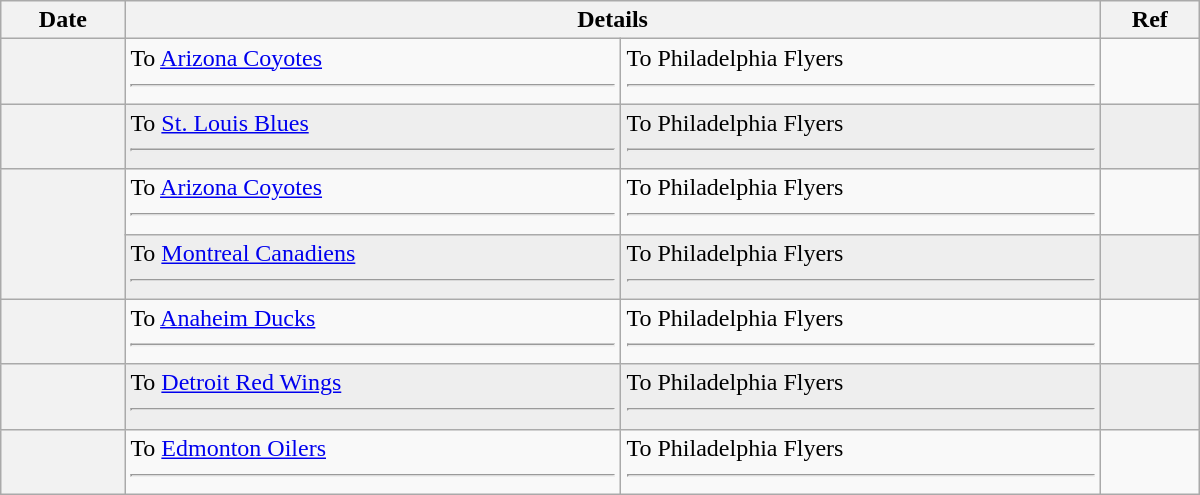<table class="wikitable plainrowheaders" style="width: 50em;">
<tr>
<th scope="col">Date</th>
<th scope="col" colspan="2">Details</th>
<th scope="col">Ref</th>
</tr>
<tr>
<th scope="row"></th>
<td valign="top">To <a href='#'>Arizona Coyotes</a><hr></td>
<td valign="top">To Philadelphia Flyers<hr></td>
<td></td>
</tr>
<tr bgcolor="#eeeeee">
<th scope="row"></th>
<td valign="top">To <a href='#'>St. Louis Blues</a><hr></td>
<td valign="top">To Philadelphia Flyers<hr></td>
<td></td>
</tr>
<tr>
<th scope="row" rowspan=2></th>
<td valign="top">To <a href='#'>Arizona Coyotes</a><hr></td>
<td valign="top">To Philadelphia Flyers<hr></td>
<td></td>
</tr>
<tr bgcolor="#eeeeee">
<td valign="top">To <a href='#'>Montreal Canadiens</a><hr></td>
<td valign="top">To Philadelphia Flyers<hr></td>
<td></td>
</tr>
<tr>
<th scope="row"></th>
<td valign="top">To <a href='#'>Anaheim Ducks</a><hr></td>
<td valign="top">To Philadelphia Flyers<hr></td>
<td></td>
</tr>
<tr bgcolor="#eeeeee">
<th scope="row"></th>
<td valign="top">To <a href='#'>Detroit Red Wings</a><hr></td>
<td valign="top">To Philadelphia Flyers<hr></td>
<td></td>
</tr>
<tr>
<th scope="row"></th>
<td valign="top">To <a href='#'>Edmonton Oilers</a><hr></td>
<td valign="top">To Philadelphia Flyers<hr></td>
<td></td>
</tr>
</table>
